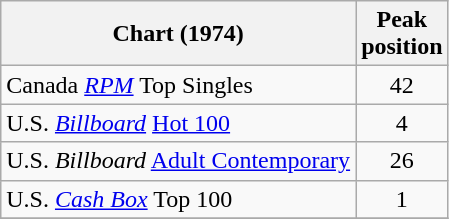<table class="wikitable sortable">
<tr>
<th>Chart (1974)</th>
<th>Peak<br>position</th>
</tr>
<tr>
<td>Canada <em><a href='#'>RPM</a></em> Top Singles</td>
<td style="text-align:center;">42</td>
</tr>
<tr>
<td>U.S. <em><a href='#'>Billboard</a></em> <a href='#'>Hot 100</a></td>
<td style="text-align:center;">4</td>
</tr>
<tr>
<td>U.S. <em>Billboard</em> <a href='#'>Adult Contemporary</a></td>
<td style="text-align:center;">26</td>
</tr>
<tr>
<td>U.S. <a href='#'><em>Cash Box</em></a> Top 100</td>
<td align="center">1</td>
</tr>
<tr>
</tr>
</table>
